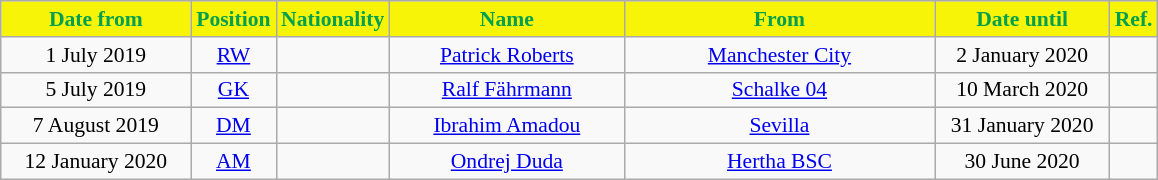<table class="wikitable"  style="text-align:center; font-size:90%; ">
<tr>
<th style="background:#F7F408; color:#00A050; width:120px;">Date from</th>
<th style="background:#F7F408; color:#00A050; width:50px;">Position</th>
<th style="background:#F7F408; color:#00A050; width:50px;">Nationality</th>
<th style="background:#F7F408; color:#00A050; width:150px;">Name</th>
<th style="background:#F7F408; color:#00A050; width:200px;">From</th>
<th style="background:#F7F408; color:#00A050; width:110px;">Date until</th>
<th style="background:#F7F408; color:#00A050; width:25px;">Ref.</th>
</tr>
<tr>
<td>1 July 2019</td>
<td><a href='#'>RW</a></td>
<td></td>
<td><a href='#'>Patrick Roberts</a></td>
<td> <a href='#'>Manchester City</a></td>
<td>2 January 2020</td>
<td></td>
</tr>
<tr>
<td>5 July 2019</td>
<td><a href='#'>GK</a></td>
<td></td>
<td><a href='#'>Ralf Fährmann</a></td>
<td> <a href='#'>Schalke 04</a></td>
<td>10 March 2020</td>
<td></td>
</tr>
<tr>
<td>7 August 2019</td>
<td><a href='#'>DM</a></td>
<td></td>
<td><a href='#'>Ibrahim Amadou</a></td>
<td> <a href='#'>Sevilla</a></td>
<td>31 January 2020</td>
<td></td>
</tr>
<tr>
<td>12 January 2020</td>
<td><a href='#'>AM</a></td>
<td></td>
<td><a href='#'>Ondrej Duda</a></td>
<td> <a href='#'>Hertha BSC</a></td>
<td>30 June 2020</td>
<td></td>
</tr>
</table>
